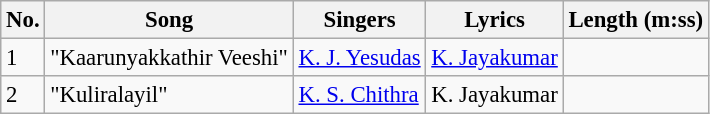<table class="wikitable" style="font-size:95%;">
<tr>
<th>No.</th>
<th>Song</th>
<th>Singers</th>
<th>Lyrics</th>
<th>Length (m:ss)</th>
</tr>
<tr>
<td>1</td>
<td>"Kaarunyakkathir Veeshi"</td>
<td><a href='#'>K. J. Yesudas</a></td>
<td><a href='#'>K. Jayakumar</a></td>
<td></td>
</tr>
<tr>
<td>2</td>
<td>"Kuliralayil"</td>
<td><a href='#'>K. S. Chithra</a></td>
<td>K. Jayakumar</td>
<td></td>
</tr>
</table>
